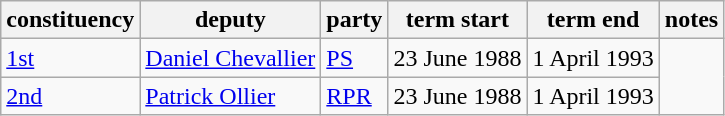<table class="wikitable">
<tr>
<th>constituency</th>
<th>deputy</th>
<th>party</th>
<th>term start</th>
<th>term end</th>
<th>notes</th>
</tr>
<tr>
<td><a href='#'>1st</a></td>
<td><a href='#'>Daniel Chevallier</a></td>
<td><a href='#'>PS</a></td>
<td>23 June 1988</td>
<td>1 April 1993</td>
</tr>
<tr>
<td><a href='#'>2nd</a></td>
<td><a href='#'>Patrick Ollier</a></td>
<td><a href='#'>RPR</a></td>
<td>23 June 1988</td>
<td>1 April 1993</td>
</tr>
</table>
